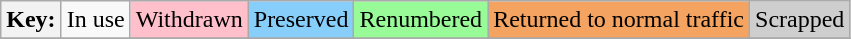<table class="wikitable">
<tr>
<th>Key:</th>
<td>In use</td>
<td style="background-color:#FFC0CB">Withdrawn</td>
<td style="background-color:#87CEFA">Preserved</td>
<td style="background-color:#98FB98">Renumbered</td>
<td style="background-color:#F4A460">Returned to normal traffic</td>
<td style="background-color:#CECECE">Scrapped</td>
</tr>
<tr>
</tr>
</table>
